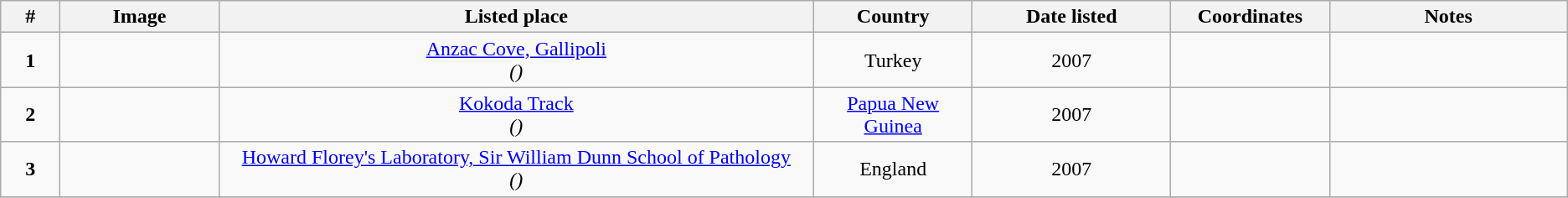<table class="wikitable" style="text-align: center">
<tr>
<th width=3%><strong>#</strong></th>
<th width=8%>Image</th>
<th width=30%>Listed place</th>
<th width=8%>Country</th>
<th width=10%>Date listed</th>
<th width=8%>Coordinates</th>
<th width=12%>Notes</th>
</tr>
<tr>
<td><strong>1</strong></td>
<td></td>
<td><a href='#'>Anzac Cove, Gallipoli</a><br><em>()</em></td>
<td>Turkey</td>
<td>2007</td>
<td></td>
<td></td>
</tr>
<tr>
<td><strong>2</strong></td>
<td></td>
<td><a href='#'>Kokoda Track</a><br><em>()</em></td>
<td><a href='#'>Papua New Guinea</a></td>
<td>2007</td>
<td></td>
<td></td>
</tr>
<tr>
<td><strong>3</strong></td>
<td></td>
<td><a href='#'>Howard Florey's Laboratory, Sir William Dunn School of Pathology</a><br><em>()</em></td>
<td>England</td>
<td>2007</td>
<td></td>
<td></td>
</tr>
<tr>
</tr>
</table>
